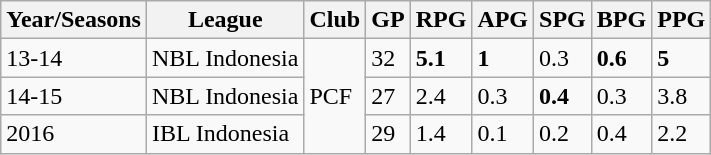<table class="wikitable">
<tr>
<th>Year/Seasons</th>
<th>League</th>
<th>Club</th>
<th>GP</th>
<th>RPG</th>
<th>APG</th>
<th>SPG</th>
<th>BPG</th>
<th>PPG</th>
</tr>
<tr>
<td>13-14</td>
<td>NBL Indonesia</td>
<td rowspan="3">PCF</td>
<td>32</td>
<td><strong>5.1</strong></td>
<td><strong>1</strong></td>
<td>0.3</td>
<td><strong>0.6</strong></td>
<td><strong>5</strong></td>
</tr>
<tr>
<td>14-15</td>
<td>NBL Indonesia</td>
<td>27</td>
<td>2.4</td>
<td>0.3</td>
<td><strong>0.4</strong></td>
<td>0.3</td>
<td>3.8</td>
</tr>
<tr>
<td>2016</td>
<td>IBL Indonesia</td>
<td>29</td>
<td>1.4</td>
<td>0.1</td>
<td>0.2</td>
<td>0.4</td>
<td>2.2</td>
</tr>
</table>
